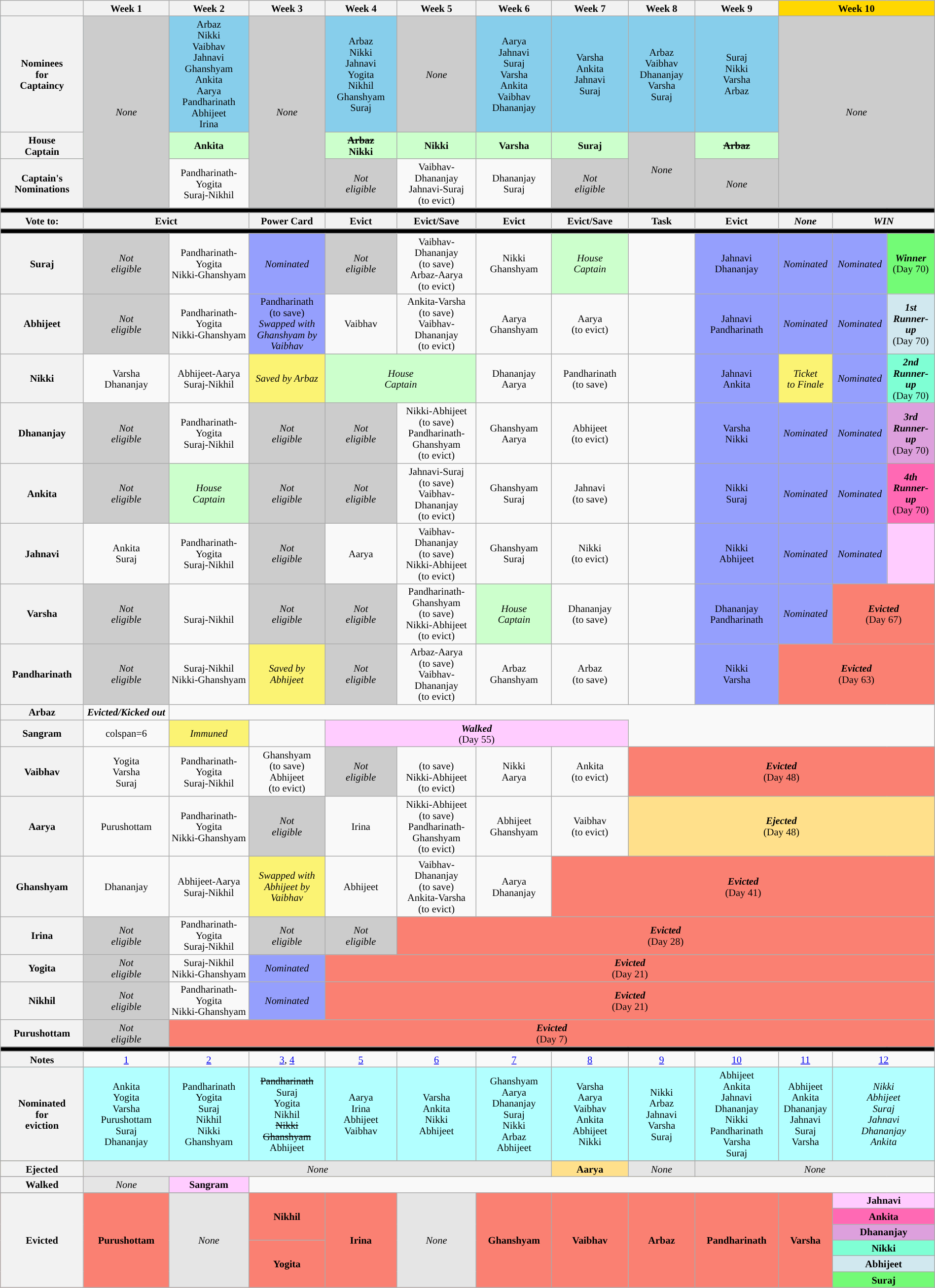<table class="wikitable" style="text-align:center; width:100%; font-size:85%; line-height:15px;">
<tr>
<th style="width: 5%;"></th>
<th style="width: 5%;">Week 1</th>
<th style="width: 5%;">Week 2</th>
<th style="width: 5%;">Week 3</th>
<th style="width: 5%;">Week 4</th>
<th style="width: 5%;">Week 5</th>
<th style="width: 5%;">Week 6</th>
<th style="width: 5%;">Week 7</th>
<th style="width: 5%;">Week 8</th>
<th style="width: 5%;">Week 9</th>
<th colspan=3 style="background:#FFD700; width: 5%;">Week 10<br></th>
</tr>
<tr style="background:#87CEEB;">
<th>Nominees<br>for<br>Captaincy</th>
<td rowspan=3 bgcolor=#ccc><em>None</em></td>
<td>Arbaz<br>Nikki<br>Vaibhav<br>Jahnavi<br>Ghanshyam<br>Ankita<br>Aarya<br>Pandharinath<br>Abhijeet<br>Irina</td>
<td rowspan=3 bgcolor=#ccc><em>None</em></td>
<td>Arbaz<br>Nikki<br>Jahnavi<br>Yogita<br>Nikhil<br>Ghanshyam<br>Suraj</td>
<td bgcolor=#ccc><em>None</em></td>
<td>Aarya<br>Jahnavi<br>Suraj<br>Varsha<br>Ankita<br>Vaibhav<br>Dhananjay</td>
<td>Varsha<br>Ankita<br>Jahnavi<br>Suraj</td>
<td>Arbaz<br>Vaibhav<br>Dhananjay<br>Varsha<br>Suraj</td>
<td>Suraj<br>Nikki<br>Varsha<br>Arbaz</td>
<td rowspan=3 colspan=3 bgcolor=#ccc><em>None</em></td>
</tr>
<tr bgcolor=#cfc>
<th>House<br>Captain</th>
<td><strong>Ankita</strong></td>
<td><strong><s>Arbaz</s><br>Nikki</strong></td>
<td><strong>Nikki</strong></td>
<td><strong>Varsha</strong></td>
<td><strong>Suraj</strong></td>
<td rowspan=2 bgcolor=#ccc><em>None</em></td>
<td><strong><s>Arbaz</s></strong></td>
</tr>
<tr>
<th>Captain's<br>Nominations</th>
<td>Pandharinath-Yogita<br>Suraj-Nikhil</td>
<td bgcolor=#ccc><em>Not <br>eligible</em></td>
<td>Vaibhav-Dhananjay<br>Jahnavi-Suraj<br>(to evict)</td>
<td>Dhananjay<br>Suraj</td>
<td bgcolor=#ccc><em>Not <br>eligible</em></td>
<td bgcolor=#ccc><em>None</em></td>
</tr>
<tr>
<td colspan="13" style="background:#000;"></td>
</tr>
<tr>
<th>Vote to:</th>
<th colspan=2>Evict</th>
<th>Power Card</th>
<th>Evict</th>
<th>Evict/Save</th>
<th>Evict</th>
<th>Evict/Save</th>
<th>Task</th>
<th>Evict</th>
<th><em>None</em></th>
<th colspan=2><strong><em>WIN</em></strong></th>
</tr>
<tr>
<td colspan="13" style="background:#000;"></td>
</tr>
<tr>
<th>Suraj</th>
<td bgcolor=#ccc><em>Not<br>eligible</em></td>
<td>Pandharinath-Yogita<br>Nikki-Ghanshyam</td>
<td bgcolor=#959FFD><em>Nominated</em></td>
<td bgcolor=#ccc><em>Not <br>eligible</em></td>
<td>Vaibhav-Dhananjay<br>(to save)<br>Arbaz-Aarya<br>(to evict)</td>
<td>Nikki<br>Ghanshyam</td>
<td bgcolor=#cfc><em>House<br>Captain</em></td>
<td></td>
<td bgcolor=#959FFD>Jahnavi<br>Dhananjay</td>
<td bgcolor=#959FFD><em>Nominated</em></td>
<td bgcolor=#959FFD><em>Nominated</em></td>
<td style="background:#73FB76;"><strong><em>Winner</em></strong><br>(Day 70)</td>
</tr>
<tr>
<th>Abhijeet</th>
<td bgcolor=#ccc><em>Not<br>eligible</em></td>
<td>Pandharinath-Yogita<br>Nikki-Ghanshyam</td>
<td bgcolor=#959FFD>Pandharinath<br>(to save)<br><em>Swapped with Ghanshyam by Vaibhav</em></td>
<td>Vaibhav</td>
<td>Ankita-Varsha<br>(to save)<br>Vaibhav-Dhananjay<br>(to evict)</td>
<td>Aarya<br>Ghanshyam</td>
<td>Aarya<br>(to evict)</td>
<td></td>
<td bgcolor=#959FFD>Jahnavi<br>Pandharinath</td>
<td bgcolor=#959FFD><em>Nominated</em></td>
<td bgcolor=#959FFD><em>Nominated</em></td>
<td style="background:#D1E8EF;"><strong><em>1st Runner-up</em></strong><br>(Day 70)</td>
</tr>
<tr>
<th>Nikki</th>
<td>Varsha<br>Dhananjay</td>
<td>Abhijeet-Aarya<br>Suraj-Nikhil</td>
<td bgcolor=#FBF373><em>Saved by Arbaz</em></td>
<td colspan=2 bgcolor=#cfc><em>House<br>Captain</em></td>
<td>Dhananjay<br>Aarya</td>
<td>Pandharinath<br>(to save)</td>
<td></td>
<td bgcolor=#959FFD>Jahnavi<br>Ankita</td>
<td bgcolor=#FBF373><em>Ticket<br>to Finale</em></td>
<td bgcolor=#959FFD><em>Nominated</em></td>
<td style="background:#7FFFD4;"><strong><em>2nd Runner-up</em></strong><br>(Day 70)</td>
</tr>
<tr>
<th>Dhananjay</th>
<td bgcolor=#ccc><em>Not<br>eligible</em></td>
<td>Pandharinath-Yogita<br>Suraj-Nikhil</td>
<td bgcolor=#ccc><em>Not <br>eligible</em></td>
<td bgcolor=#ccc><em>Not <br>eligible</em></td>
<td>Nikki-Abhijeet<br>(to save)<br>Pandharinath-Ghanshyam<br>(to evict)</td>
<td>Ghanshyam<br>Aarya</td>
<td>Abhijeet<br>(to evict)</td>
<td></td>
<td bgcolor=#959FFD>Varsha<br>Nikki</td>
<td bgcolor=#959FFD><em>Nominated</em></td>
<td bgcolor=#959FFD><em>Nominated</em></td>
<td style="background:#DDA0DD;"><strong><em>3rd Runner-up</em></strong><br>(Day 70)</td>
</tr>
<tr>
<th>Ankita</th>
<td bgcolor=#ccc><em>Not <br>eligible</em></td>
<td bgcolor=#cfc><em>House<br>Captain</em></td>
<td bgcolor=#ccc><em>Not <br>eligible</em></td>
<td bgcolor=#ccc><em>Not <br>eligible</em></td>
<td>Jahnavi-Suraj<br>(to save)<br>Vaibhav-Dhananjay<br>(to evict)</td>
<td>Ghanshyam<br>Suraj</td>
<td>Jahnavi<br>(to save)</td>
<td></td>
<td bgcolor=#959FFD>Nikki<br>Suraj</td>
<td bgcolor=#959FFD><em>Nominated</em></td>
<td bgcolor=#959FFD><em>Nominated</em></td>
<td style="background:#FF69B4"><strong><em>4th Runner-up</em></strong><br>(Day 70)</td>
</tr>
<tr>
<th>Jahnavi</th>
<td>Ankita<br>Suraj</td>
<td>Pandharinath-Yogita<br>Suraj-Nikhil</td>
<td bgcolor=#ccc><em>Not <br>eligible</em></td>
<td>Aarya</td>
<td>Vaibhav-Dhananjay<br>(to save)<br>Nikki-Abhijeet<br>(to evict)</td>
<td>Ghanshyam<br>Suraj</td>
<td>Nikki<br>(to evict)</td>
<td></td>
<td bgcolor=#959FFD>Nikki<br>Abhijeet</td>
<td bgcolor=#959FFD><em>Nominated</em></td>
<td bgcolor=#959FFD><em>Nominated</em></td>
<td style="background:#FCF"></td>
</tr>
<tr>
<th>Varsha</th>
<td bgcolor=#ccc><em>Not<br>eligible</em></td>
<td><br>Suraj-Nikhil</td>
<td bgcolor=#ccc><em>Not<br>eligible</em></td>
<td bgcolor=#ccc><em>Not <br>eligible</em></td>
<td>Pandharinath-Ghanshyam<br>(to save)<br>Nikki-Abhijeet<br>(to evict)</td>
<td bgcolor=#cfc><em>House<br>Captain</em></td>
<td>Dhananjay<br>(to save)</td>
<td></td>
<td bgcolor=#959FFD>Dhananjay<br>Pandharinath</td>
<td bgcolor=#959FFD><em>Nominated</em></td>
<td colspan=2 style="background:#FA8072;"><strong><em>Evicted</em></strong><br>(Day 67)</td>
</tr>
<tr>
<th>Pandharinath</th>
<td bgcolor=#ccc><em>Not<br>eligible</em></td>
<td>Suraj-Nikhil<br>Nikki-Ghanshyam</td>
<td bgcolor=#FBF373><em>Saved by Abhijeet</em></td>
<td bgcolor=#ccc><em>Not <br>eligible</em></td>
<td>Arbaz-Aarya<br>(to save)<br>Vaibhav-Dhananjay<br>(to evict)</td>
<td>Arbaz<br>Ghanshyam</td>
<td>Arbaz<br>(to save)</td>
<td></td>
<td bgcolor=#959FFD>Nikki<br>Varsha</td>
<td colspan=3 style="background:#FA8072;"><strong><em>Evicted</em></strong><br>(Day 63)</td>
</tr>
<tr>
<th>Arbaz</th>
<td><strong><em>Evicted/Kicked out</em></strong></td>
</tr>
<tr>
<th>Sangram</th>
<td>colspan=6 </td>
<td bgcolor=#FBF373><em>Immuned</em></td>
<td></td>
<td colspan="4" style="background:#FCF;"><strong><em>Walked</em></strong><br>(Day 55)</td>
</tr>
<tr>
<th>Vaibhav</th>
<td>Yogita<br>Varsha<br>Suraj</td>
<td>Pandharinath-Yogita<br>Suraj-Nikhil</td>
<td>Ghanshyam<br>(to save)<br>Abhijeet<br>(to evict)</td>
<td bgcolor=#ccc><em>Not <br>eligible</em></td>
<td><br>(to save)<br>Nikki-Abhijeet<br>(to evict)</td>
<td>Nikki<br>Aarya</td>
<td>Ankita<br>(to evict)</td>
<td colspan="5" style="background:#FA8072;"><strong><em>Evicted</em></strong><br>(Day 48)</td>
</tr>
<tr>
<th>Aarya</th>
<td>Purushottam</td>
<td>Pandharinath-Yogita<br>Nikki-Ghanshyam</td>
<td bgcolor=#ccc><em>Not <br>eligible</em></td>
<td>Irina</td>
<td>Nikki-Abhijeet<br>(to save)<br>Pandharinath-Ghanshyam<br>(to evict)</td>
<td>Abhijeet<br>Ghanshyam</td>
<td>Vaibhav<br>(to evict)</td>
<td colspan="5" style="background:#FFE08B"><strong><em>Ejected</em></strong><br>(Day 48)</td>
</tr>
<tr>
<th>Ghanshyam</th>
<td>Dhananjay</td>
<td>Abhijeet-Aarya<br>Suraj-Nikhil</td>
<td bgcolor=#FBF373><em>Swapped with Abhijeet by Vaibhav</em></td>
<td>Abhijeet</td>
<td>Vaibhav-Dhananjay<br>(to save)<br>Ankita-Varsha<br>(to evict)</td>
<td>Aarya<br>Dhananjay</td>
<td colspan="6" style="background:#FA8072;"><strong><em>Evicted</em></strong><br>(Day 41)</td>
</tr>
<tr>
<th>Irina</th>
<td bgcolor=#ccc><em>Not<br>eligible</em></td>
<td>Pandharinath-Yogita<br>Suraj-Nikhil</td>
<td bgcolor=#ccc><em>Not <br>eligible</em></td>
<td bgcolor=#ccc><em>Not <br>eligible</em></td>
<td colspan="8" style="background:#FA8072;"><strong><em>Evicted</em></strong><br>(Day 28)</td>
</tr>
<tr>
<th>Yogita</th>
<td bgcolor=#ccc><em>Not<br>eligible</em></td>
<td>Suraj-Nikhil<br>Nikki-Ghanshyam</td>
<td bgcolor=#959FFD><em>Nominated</em></td>
<td colspan="9" style="background:#FA8072;"><strong><em>Evicted</em></strong><br>(Day 21)</td>
</tr>
<tr>
<th>Nikhil</th>
<td bgcolor=#ccc><em>Not<br>eligible</em></td>
<td>Pandharinath-Yogita<br>Nikki-Ghanshyam</td>
<td bgcolor=#959FFD><em>Nominated</em></td>
<td colspan="9" style="background:#FA8072;"><strong><em>Evicted</em></strong><br>(Day 21)</td>
</tr>
<tr>
<th>Purushottam</th>
<td bgcolor=#ccc><em>Not <br>eligible</em></td>
<td colspan="11" style="background:#FA8072;"><strong><em>Evicted</em></strong><br>(Day 7)</td>
</tr>
<tr>
<td colspan="13" style="background:#000;"></td>
</tr>
<tr>
<th>Notes</th>
<td><a href='#'>1</a></td>
<td><a href='#'>2</a></td>
<td><a href='#'>3</a>, <a href='#'>4</a></td>
<td><a href='#'>5</a></td>
<td><a href='#'>6</a></td>
<td><a href='#'>7</a></td>
<td><a href='#'>8</a></td>
<td><a href='#'>9</a></td>
<td><a href='#'>10</a></td>
<td><a href='#'>11</a></td>
<td colspan=2><a href='#'>12</a></td>
</tr>
<tr style="background:#B2FFFF">
<th>Nominated<br>for<br>eviction</th>
<td>Ankita<br>Yogita<br>Varsha<br>Purushottam<br>Suraj<br>Dhananjay</td>
<td>Pandharinath<br>Yogita<br>Suraj<br>Nikhil<br>Nikki<br>Ghanshyam</td>
<td><s>Pandharinath</s><br>Suraj<br>Yogita<br>Nikhil<br><s>Nikki<br>Ghanshyam</s><br>Abhijeet</td>
<td>Aarya<br>Irina<br>Abhijeet<br>Vaibhav</td>
<td>Varsha<br>Ankita<br>Nikki<br>Abhijeet</td>
<td>Ghanshyam<br>Aarya<br>Dhananjay<br>Suraj<br>Nikki<br>Arbaz<br>Abhijeet</td>
<td>Varsha<br>Aarya<br>Vaibhav<br>Ankita<br>Abhijeet<br>Nikki</td>
<td>Nikki<br>Arbaz<br>Jahnavi<br>Varsha<br>Suraj</td>
<td>Abhijeet<br>Ankita<br>Jahnavi<br>Dhananjay<br>Nikki<br>Pandharinath<br>Varsha<br>Suraj</td>
<td>Abhijeet<br>Ankita<br>Dhananjay<br>Jahnavi<br>Suraj<br>Varsha</td>
<td colspan=2><em>Nikki<br>Abhijeet<br>Suraj<br>Jahnavi<br>Dhananjay<br>Ankita</em></td>
</tr>
<tr>
</tr>
<tr style="background:#FFE08B" |>
<th>Ejected</th>
<td colspan="6" rowspan="2" style="background:#E5E5E5"><em>None</em></td>
<td><strong>Aarya</strong></td>
<td style="background:#E5E5E5"><em>None</em></td>
<td colspan="4" rowspan="2" style="background:#E5E5E5"><em>None</em></td>
</tr>
<tr>
</tr>
<tr style="background:#fcf" |>
<th>Walked</th>
<td style="background:#E5E5E5"><em>None</em></td>
<td><strong>Sangram</strong></td>
</tr>
<tr>
</tr>
<tr style="background:#FA8072;" |>
<th rowspan="6">Evicted</th>
<td rowspan="6"><strong>Purushottam</strong></td>
<td rowspan="6" style="background:#E5E5E5;"><em>None</em></td>
<td rowspan="3"><strong>Nikhil</strong></td>
<td rowspan="6"><strong>Irina</strong></td>
<td rowspan="6" style="background:#E5E5E5;"><em>None</em></td>
<td rowspan="6"><strong>Ghanshyam</strong></td>
<td rowspan="6"><strong>Vaibhav</strong></td>
<td rowspan="6"><strong>Arbaz</strong></td>
<td rowspan="6"><strong>Pandharinath</strong></td>
<td rowspan="6"><strong>Varsha</strong></td>
<td colspan="2" style="background:#FCF;"><strong>Jahnavi</strong></td>
</tr>
<tr>
<td colspan=2 style="background:#FF69B4;"><strong>Ankita</strong></td>
</tr>
<tr>
<td colspan=2 style="background:#DDA0DD;"><strong>Dhananjay</strong></td>
</tr>
<tr>
<td style="background:#FA8072;" rowspan="3"><strong>Yogita</strong></td>
<td colspan=2 style="background:#7FFFD4;"><strong>Nikki</strong></td>
</tr>
<tr>
<td colspan=2 style="background:#D1E8EF;"><strong>Abhijeet</strong></td>
</tr>
<tr>
<td colspan=2 style="background:#73FB76;"><strong>Suraj</strong></td>
</tr>
</table>
